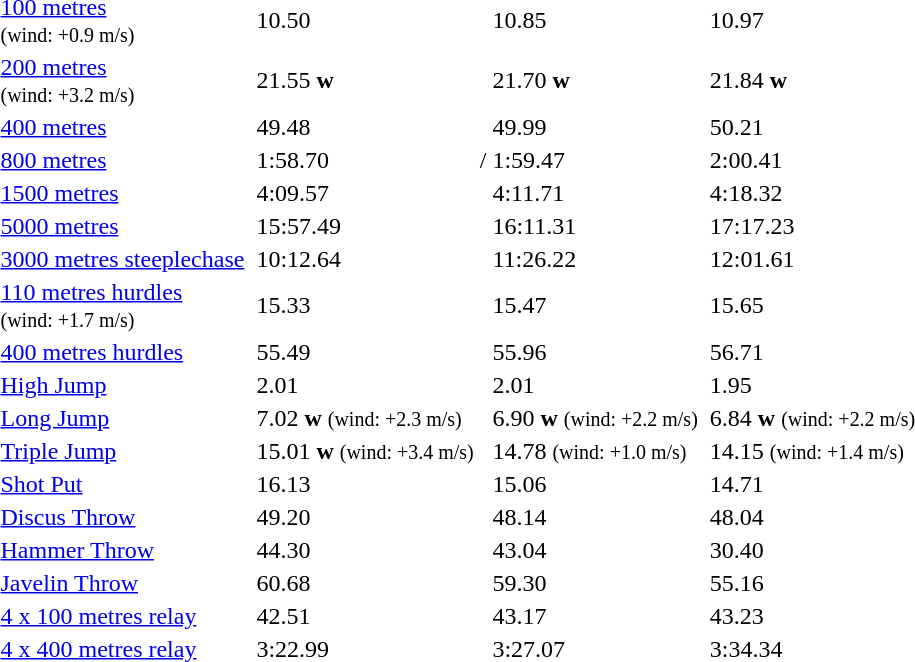<table>
<tr>
<td><a href='#'>100 metres</a> <br> <small>(wind: +0.9 m/s)</small></td>
<td></td>
<td>10.50</td>
<td></td>
<td>10.85</td>
<td></td>
<td>10.97</td>
</tr>
<tr>
<td><a href='#'>200 metres</a> <br> <small>(wind: +3.2 m/s)</small></td>
<td></td>
<td>21.55 <strong>w</strong></td>
<td></td>
<td>21.70 <strong>w</strong></td>
<td></td>
<td>21.84 <strong>w</strong></td>
</tr>
<tr>
<td><a href='#'>400 metres</a></td>
<td></td>
<td>49.48</td>
<td></td>
<td>49.99</td>
<td></td>
<td>50.21</td>
</tr>
<tr>
<td><a href='#'>800 metres</a></td>
<td></td>
<td>1:58.70</td>
<td>/</td>
<td>1:59.47</td>
<td></td>
<td>2:00.41</td>
</tr>
<tr>
<td><a href='#'>1500 metres</a></td>
<td></td>
<td>4:09.57</td>
<td></td>
<td>4:11.71</td>
<td></td>
<td>4:18.32</td>
</tr>
<tr>
<td><a href='#'>5000 metres</a></td>
<td></td>
<td>15:57.49</td>
<td></td>
<td>16:11.31</td>
<td></td>
<td>17:17.23</td>
</tr>
<tr>
<td><a href='#'>3000 metres steeplechase</a></td>
<td></td>
<td>10:12.64</td>
<td></td>
<td>11:26.22</td>
<td></td>
<td>12:01.61</td>
</tr>
<tr>
<td><a href='#'>110 metres hurdles</a> <br> <small>(wind: +1.7 m/s)</small></td>
<td></td>
<td>15.33</td>
<td></td>
<td>15.47</td>
<td></td>
<td>15.65</td>
</tr>
<tr>
<td><a href='#'>400 metres hurdles</a></td>
<td></td>
<td>55.49</td>
<td></td>
<td>55.96</td>
<td></td>
<td>56.71</td>
</tr>
<tr>
<td><a href='#'>High Jump</a></td>
<td></td>
<td>2.01</td>
<td></td>
<td>2.01</td>
<td></td>
<td>1.95</td>
</tr>
<tr>
<td><a href='#'>Long Jump</a></td>
<td></td>
<td>7.02 <strong>w</strong> <small>(wind: +2.3 m/s)</small></td>
<td></td>
<td>6.90 <strong>w</strong> <small>(wind: +2.2 m/s)</small></td>
<td></td>
<td>6.84 <strong>w</strong> <small>(wind: +2.2 m/s)</small></td>
</tr>
<tr>
<td><a href='#'>Triple Jump</a></td>
<td></td>
<td>15.01 <strong>w</strong> <small>(wind: +3.4 m/s)</small></td>
<td></td>
<td>14.78 <small>(wind: +1.0 m/s)</small></td>
<td></td>
<td>14.15 <small>(wind: +1.4 m/s)</small></td>
</tr>
<tr>
<td><a href='#'>Shot Put</a></td>
<td></td>
<td>16.13</td>
<td></td>
<td>15.06</td>
<td></td>
<td>14.71</td>
</tr>
<tr>
<td><a href='#'>Discus Throw</a></td>
<td></td>
<td>49.20</td>
<td></td>
<td>48.14</td>
<td></td>
<td>48.04</td>
</tr>
<tr>
<td><a href='#'>Hammer Throw</a></td>
<td></td>
<td>44.30</td>
<td></td>
<td>43.04</td>
<td></td>
<td>30.40</td>
</tr>
<tr>
<td><a href='#'>Javelin Throw</a></td>
<td></td>
<td>60.68</td>
<td></td>
<td>59.30</td>
<td></td>
<td>55.16</td>
</tr>
<tr>
<td><a href='#'>4 x 100 metres relay</a></td>
<td></td>
<td>42.51</td>
<td></td>
<td>43.17</td>
<td></td>
<td>43.23</td>
</tr>
<tr>
<td><a href='#'>4 x 400 metres relay</a></td>
<td></td>
<td>3:22.99</td>
<td></td>
<td>3:27.07</td>
<td></td>
<td>3:34.34</td>
</tr>
</table>
